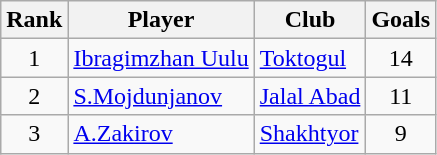<table class="wikitable" style="text-align:center">
<tr>
<th>Rank</th>
<th>Player</th>
<th>Club</th>
<th>Goals</th>
</tr>
<tr>
<td>1</td>
<td align="left"> <a href='#'>Ibragimzhan Uulu</a></td>
<td align="left"><a href='#'>Toktogul</a></td>
<td>14</td>
</tr>
<tr>
<td>2</td>
<td align="left"> <a href='#'>S.Mojdunjanov</a></td>
<td align="left"><a href='#'>Jalal Abad</a></td>
<td>11</td>
</tr>
<tr>
<td>3</td>
<td align="left"> <a href='#'>A.Zakirov</a></td>
<td align="left"><a href='#'>Shakhtyor</a></td>
<td>9</td>
</tr>
</table>
